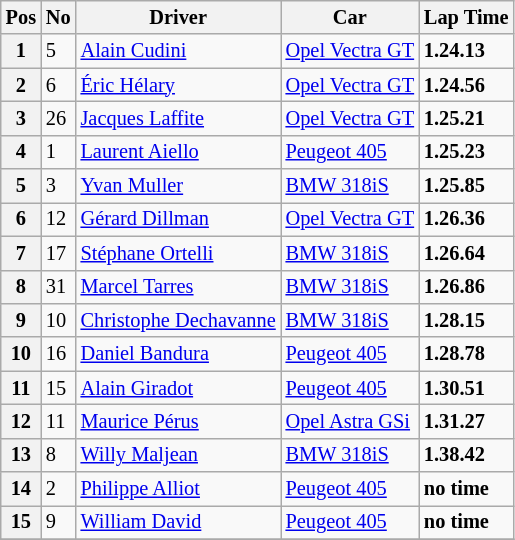<table class="wikitable" style="font-size: 85%;">
<tr>
<th>Pos</th>
<th>No</th>
<th>Driver</th>
<th>Car</th>
<th>Lap Time</th>
</tr>
<tr>
<th>1</th>
<td>5</td>
<td> <a href='#'>Alain Cudini</a></td>
<td><a href='#'> Opel Vectra GT</a></td>
<td><strong>1.24.13</strong></td>
</tr>
<tr>
<th>2</th>
<td>6</td>
<td> <a href='#'>Éric Hélary</a></td>
<td><a href='#'> Opel Vectra GT</a></td>
<td><strong>1.24.56</strong></td>
</tr>
<tr>
<th>3</th>
<td>26</td>
<td> <a href='#'>Jacques Laffite</a></td>
<td><a href='#'> Opel Vectra GT</a></td>
<td><strong>1.25.21</strong></td>
</tr>
<tr>
<th>4</th>
<td>1</td>
<td> <a href='#'>Laurent Aiello</a></td>
<td><a href='#'>Peugeot 405</a></td>
<td><strong>1.25.23</strong></td>
</tr>
<tr>
<th>5</th>
<td>3</td>
<td> <a href='#'>Yvan Muller</a></td>
<td><a href='#'>BMW 318iS</a></td>
<td><strong>1.25.85</strong></td>
</tr>
<tr>
<th>6</th>
<td>12</td>
<td> <a href='#'>Gérard Dillman</a></td>
<td><a href='#'> Opel Vectra GT</a></td>
<td><strong>1.26.36</strong></td>
</tr>
<tr>
<th>7</th>
<td>17</td>
<td> <a href='#'>Stéphane Ortelli</a></td>
<td><a href='#'>BMW 318iS</a></td>
<td><strong>1.26.64</strong></td>
</tr>
<tr>
<th>8</th>
<td>31</td>
<td> <a href='#'>Marcel Tarres</a></td>
<td><a href='#'>BMW 318iS</a></td>
<td><strong>1.26.86</strong></td>
</tr>
<tr>
<th>9</th>
<td>10</td>
<td> <a href='#'>Christophe Dechavanne</a></td>
<td><a href='#'>BMW 318iS</a></td>
<td><strong>1.28.15</strong></td>
</tr>
<tr>
<th>10</th>
<td>16</td>
<td> <a href='#'>Daniel Bandura</a></td>
<td><a href='#'>Peugeot 405</a></td>
<td><strong>1.28.78</strong></td>
</tr>
<tr>
<th>11</th>
<td>15</td>
<td> <a href='#'>Alain Giradot</a></td>
<td><a href='#'>Peugeot 405</a></td>
<td><strong>1.30.51</strong></td>
</tr>
<tr>
<th>12</th>
<td>11</td>
<td> <a href='#'>Maurice Pérus</a></td>
<td><a href='#'>Opel Astra GSi</a></td>
<td><strong>1.31.27</strong></td>
</tr>
<tr>
<th>13</th>
<td>8</td>
<td> <a href='#'>Willy Maljean</a></td>
<td><a href='#'>BMW 318iS</a></td>
<td><strong>1.38.42</strong></td>
</tr>
<tr>
<th>14</th>
<td>2</td>
<td> <a href='#'>Philippe Alliot</a></td>
<td><a href='#'>Peugeot 405</a></td>
<td><strong>no time</strong></td>
</tr>
<tr>
<th>15</th>
<td>9</td>
<td> <a href='#'>William David</a></td>
<td><a href='#'>Peugeot 405</a></td>
<td><strong>no time</strong></td>
</tr>
<tr>
</tr>
</table>
